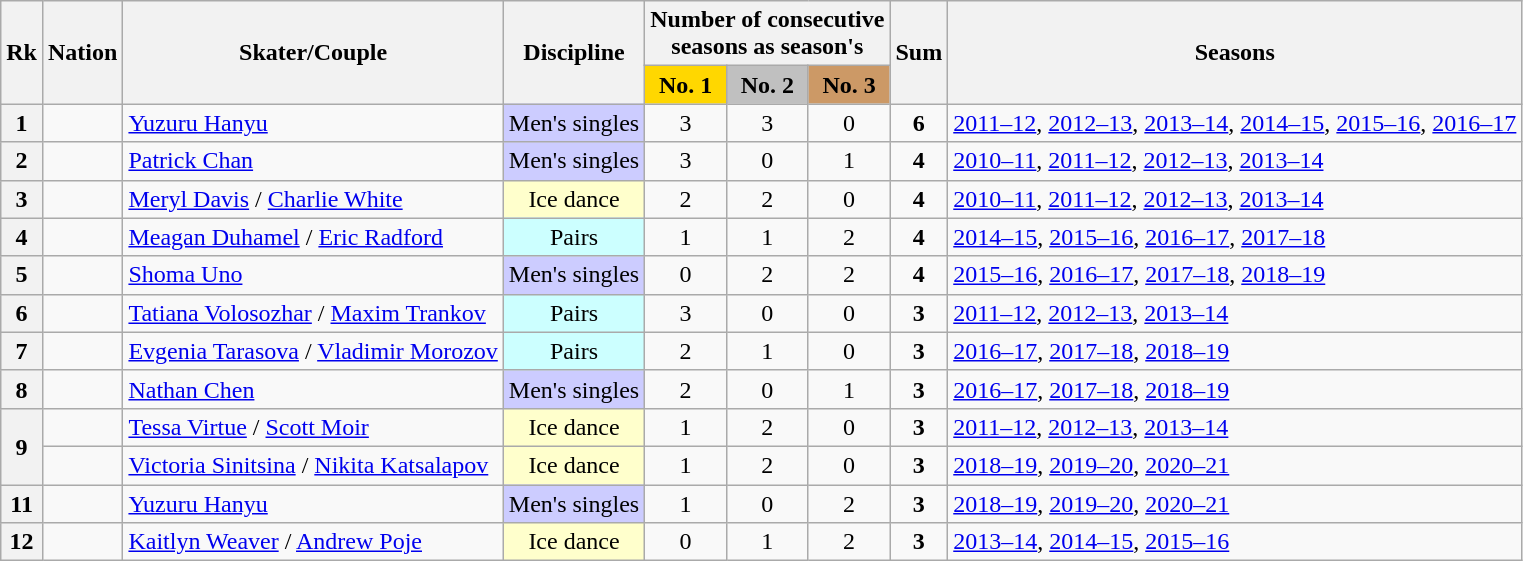<table class="wikitable sortable" style="text-align: center;">
<tr>
<th rowspan="2">Rk</th>
<th rowspan="2">Nation</th>
<th rowspan="2">Skater/Couple</th>
<th rowspan="2">Discipline</th>
<th colspan="3">Number of consecutive<br>seasons as season's</th>
<th rowspan="2">Sum</th>
<th rowspan="2">Seasons</th>
</tr>
<tr>
<th style="background-color: gold;">No. 1</th>
<th style="background-color: silver;">No. 2</th>
<th style="background-color: #cc9966;">No. 3</th>
</tr>
<tr>
<th>1</th>
<td style="text-align: left;"></td>
<td style="text-align: left;"><a href='#'>Yuzuru Hanyu</a></td>
<td style="background-color: #ccf;">Men's singles</td>
<td>3</td>
<td>3</td>
<td>0</td>
<td><strong>6</strong></td>
<td style="text-align: left;"><a href='#'>2011–12</a>, <a href='#'>2012–13</a>, <a href='#'>2013–14</a>, <a href='#'>2014–15</a>, <a href='#'>2015–16</a>, <a href='#'>2016–17</a></td>
</tr>
<tr>
<th>2</th>
<td style="text-align: left;"></td>
<td style="text-align: left;"><a href='#'>Patrick Chan</a></td>
<td style="background-color: #ccf;">Men's singles</td>
<td>3</td>
<td>0</td>
<td>1</td>
<td><strong>4</strong></td>
<td style="text-align: left;"><a href='#'>2010–11</a>, <a href='#'>2011–12</a>, <a href='#'>2012–13</a>, <a href='#'>2013–14</a></td>
</tr>
<tr>
<th>3</th>
<td style="text-align: left;"></td>
<td style="text-align: left;"><a href='#'>Meryl Davis</a> / <a href='#'>Charlie White</a></td>
<td style="background-color: #ffc;">Ice dance</td>
<td>2</td>
<td>2</td>
<td>0</td>
<td><strong>4</strong></td>
<td style="text-align: left;"><a href='#'>2010–11</a>, <a href='#'>2011–12</a>, <a href='#'>2012–13</a>, <a href='#'>2013–14</a></td>
</tr>
<tr>
<th>4</th>
<td style="text-align: left;"></td>
<td style="text-align: left;"><a href='#'>Meagan Duhamel</a> / <a href='#'>Eric Radford</a></td>
<td style="background-color: #cff;">Pairs</td>
<td>1</td>
<td>1</td>
<td>2</td>
<td><strong>4</strong></td>
<td style="text-align: left;"><a href='#'>2014–15</a>, <a href='#'>2015–16</a>, <a href='#'>2016–17</a>, <a href='#'>2017–18</a></td>
</tr>
<tr>
<th>5</th>
<td style="text-align: left;"></td>
<td style="text-align: left;"><a href='#'>Shoma Uno</a></td>
<td style="background-color: #ccf;">Men's singles</td>
<td>0</td>
<td>2</td>
<td>2</td>
<td><strong>4</strong></td>
<td style="text-align: left;"><a href='#'>2015–16</a>, <a href='#'>2016–17</a>, <a href='#'>2017–18</a>, <a href='#'>2018–19</a></td>
</tr>
<tr>
<th>6</th>
<td style="text-align: left;"></td>
<td style="text-align: left;"><a href='#'>Tatiana Volosozhar</a> / <a href='#'>Maxim Trankov</a></td>
<td style="background-color: #cff;">Pairs</td>
<td>3</td>
<td>0</td>
<td>0</td>
<td><strong>3</strong></td>
<td style="text-align: left;"><a href='#'>2011–12</a>, <a href='#'>2012–13</a>, <a href='#'>2013–14</a></td>
</tr>
<tr>
<th>7</th>
<td style="text-align: left;"></td>
<td style="text-align: left;"><a href='#'>Evgenia Tarasova</a> / <a href='#'>Vladimir Morozov</a></td>
<td style="background-color: #cff;">Pairs</td>
<td>2</td>
<td>1</td>
<td>0</td>
<td><strong>3</strong></td>
<td style="text-align: left;"><a href='#'>2016–17</a>, <a href='#'>2017–18</a>, <a href='#'>2018–19</a></td>
</tr>
<tr>
<th>8</th>
<td style="text-align: left;"></td>
<td style="text-align: left;"><a href='#'>Nathan Chen</a></td>
<td style="background-color: #ccf;">Men's singles</td>
<td>2</td>
<td>0</td>
<td>1</td>
<td><strong>3</strong></td>
<td style="text-align: left;"><a href='#'>2016–17</a>, <a href='#'>2017–18</a>, <a href='#'>2018–19</a></td>
</tr>
<tr>
<th rowspan="2">9</th>
<td style="text-align: left;"></td>
<td style="text-align: left;"><a href='#'>Tessa Virtue</a> / <a href='#'>Scott Moir</a></td>
<td style="background-color: #ffc;">Ice dance</td>
<td>1</td>
<td>2</td>
<td>0</td>
<td><strong>3</strong></td>
<td style="text-align: left;"><a href='#'>2011–12</a>, <a href='#'>2012–13</a>, <a href='#'>2013–14</a></td>
</tr>
<tr>
<td style="text-align: left;"></td>
<td style="text-align: left;"><a href='#'>Victoria Sinitsina</a> / <a href='#'>Nikita Katsalapov</a></td>
<td style="background-color: #ffc;">Ice dance</td>
<td>1</td>
<td>2</td>
<td>0</td>
<td><strong>3</strong></td>
<td style="text-align: left;"><a href='#'>2018–19</a>, <a href='#'>2019–20</a>, <a href='#'>2020–21</a></td>
</tr>
<tr>
<th>11</th>
<td style="text-align: left;"></td>
<td style="text-align: left;"><a href='#'>Yuzuru Hanyu</a></td>
<td style="background-color: #ccf;">Men's singles</td>
<td>1</td>
<td>0</td>
<td>2</td>
<td><strong>3</strong></td>
<td style="text-align: left;"><a href='#'>2018–19</a>, <a href='#'>2019–20</a>, <a href='#'>2020–21</a></td>
</tr>
<tr>
<th>12</th>
<td style="text-align: left;"></td>
<td style="text-align: left;"><a href='#'>Kaitlyn Weaver</a> / <a href='#'>Andrew Poje</a></td>
<td style="background-color: #ffc;">Ice dance</td>
<td>0</td>
<td>1</td>
<td>2</td>
<td><strong>3</strong></td>
<td style="text-align: left;"><a href='#'>2013–14</a>, <a href='#'>2014–15</a>, <a href='#'>2015–16</a></td>
</tr>
</table>
